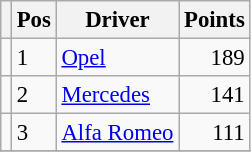<table class="wikitable" style="font-size: 95%;">
<tr>
<th></th>
<th>Pos</th>
<th>Driver</th>
<th>Points</th>
</tr>
<tr>
<td align="left"></td>
<td>1</td>
<td> <a href='#'>Opel</a></td>
<td align="right">189</td>
</tr>
<tr>
<td align="left"></td>
<td>2</td>
<td> <a href='#'>Mercedes</a></td>
<td align="right">141</td>
</tr>
<tr>
<td align="left"></td>
<td>3</td>
<td> <a href='#'>Alfa Romeo</a></td>
<td align="right">111</td>
</tr>
<tr>
</tr>
</table>
